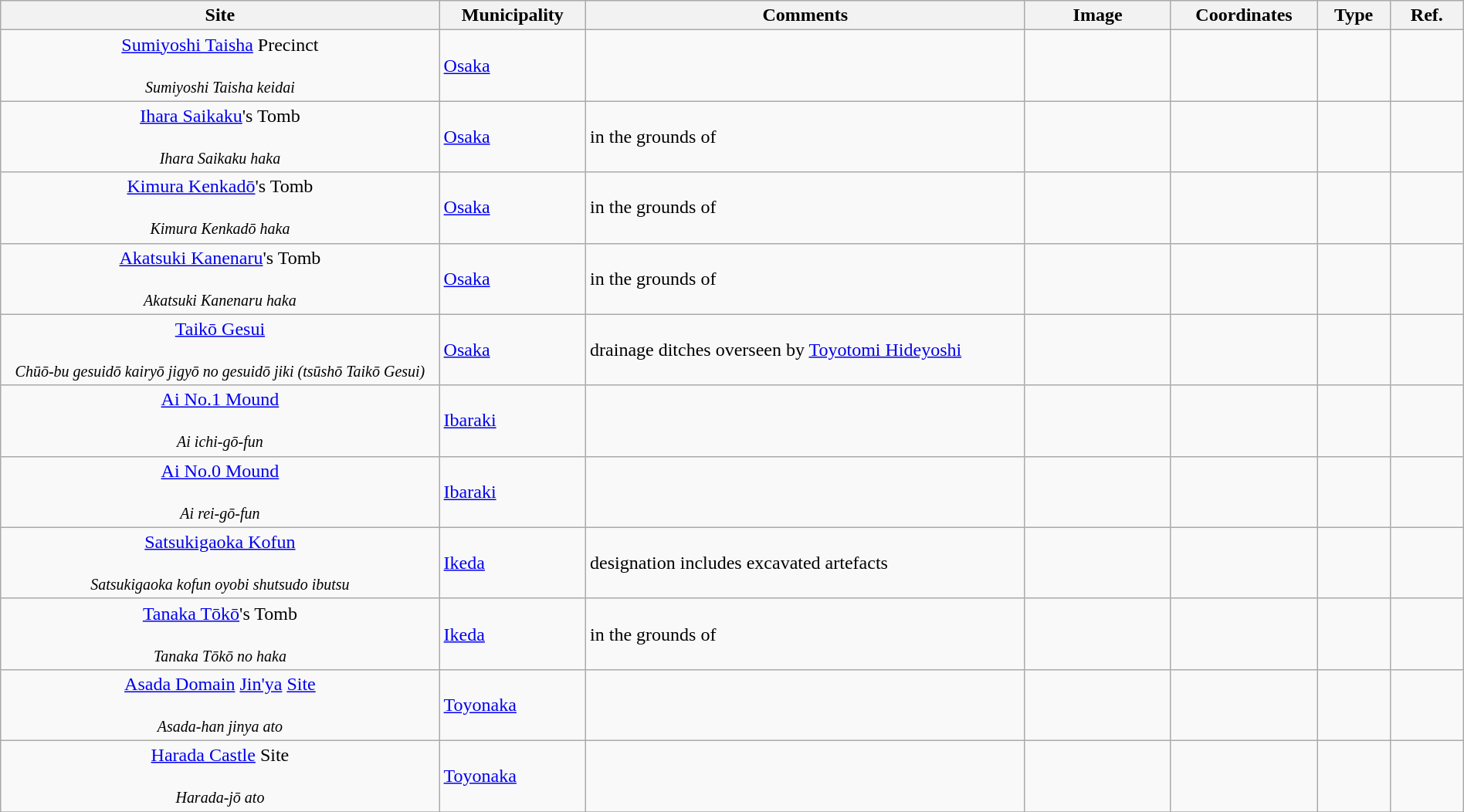<table class="wikitable sortable"  style="width:100%;">
<tr>
<th width="30%" align="left">Site</th>
<th width="10%" align="left">Municipality</th>
<th width="30%" align="left" class="unsortable">Comments</th>
<th width="10%" align="left"  class="unsortable">Image</th>
<th width="10%" align="left" class="unsortable">Coordinates</th>
<th width="5%" align="left">Type</th>
<th width="5%" align="left"  class="unsortable">Ref.</th>
</tr>
<tr>
<td align="center"><a href='#'>Sumiyoshi Taisha</a> Precinct<br><br><small><em>Sumiyoshi Taisha keidai</em></small></td>
<td><a href='#'>Osaka</a></td>
<td></td>
<td></td>
<td></td>
<td></td>
<td></td>
</tr>
<tr>
<td align="center"><a href='#'>Ihara Saikaku</a>'s Tomb<br><br><small><em>Ihara Saikaku haka</em></small></td>
<td><a href='#'>Osaka</a></td>
<td>in the grounds of </td>
<td></td>
<td></td>
<td></td>
<td></td>
</tr>
<tr>
<td align="center"><a href='#'>Kimura Kenkadō</a>'s Tomb<br><br><small><em>Kimura Kenkadō haka</em></small></td>
<td><a href='#'>Osaka</a></td>
<td>in the grounds of </td>
<td></td>
<td></td>
<td></td>
<td></td>
</tr>
<tr>
<td align="center"><a href='#'>Akatsuki Kanenaru</a>'s Tomb<br><br><small><em>Akatsuki Kanenaru haka</em></small></td>
<td><a href='#'>Osaka</a></td>
<td>in the grounds of </td>
<td></td>
<td></td>
<td></td>
<td></td>
</tr>
<tr>
<td align="center"><a href='#'>Taikō Gesui</a><br><br><small><em>Chūō-bu gesuidō kairyō jigyō no gesuidō jiki (tsūshō Taikō Gesui)</em></small></td>
<td><a href='#'>Osaka</a></td>
<td>drainage ditches overseen by <a href='#'>Toyotomi Hideyoshi</a></td>
<td></td>
<td></td>
<td></td>
<td></td>
</tr>
<tr>
<td align="center"><a href='#'>Ai No.1 Mound</a><br><br><small><em>Ai ichi-gō-fun</em></small></td>
<td><a href='#'>Ibaraki</a></td>
<td></td>
<td></td>
<td></td>
<td></td>
<td></td>
</tr>
<tr>
<td align="center"><a href='#'>Ai No.0 Mound</a><br><br><small><em>Ai rei-gō-fun</em></small></td>
<td><a href='#'>Ibaraki</a></td>
<td></td>
<td></td>
<td></td>
<td></td>
<td></td>
</tr>
<tr>
<td align="center"><a href='#'>Satsukigaoka Kofun</a><br><br><small><em>Satsukigaoka kofun oyobi shutsudo ibutsu</em></small></td>
<td><a href='#'>Ikeda</a></td>
<td>designation includes excavated artefacts</td>
<td></td>
<td></td>
<td></td>
<td></td>
</tr>
<tr>
<td align="center"><a href='#'>Tanaka Tōkō</a>'s Tomb<br><br><small><em>Tanaka Tōkō no haka</em></small></td>
<td><a href='#'>Ikeda</a></td>
<td>in the grounds of </td>
<td></td>
<td></td>
<td></td>
<td></td>
</tr>
<tr>
<td align="center"><a href='#'>Asada Domain</a> <a href='#'>Jin'ya</a> <a href='#'>Site</a><br><br><small><em>Asada-han jinya ato</em></small></td>
<td><a href='#'>Toyonaka</a></td>
<td></td>
<td></td>
<td></td>
<td></td>
<td></td>
</tr>
<tr>
<td align="center"><a href='#'>Harada Castle</a> Site<br><br><small><em>Harada-jō ato</em></small></td>
<td><a href='#'>Toyonaka</a></td>
<td></td>
<td></td>
<td></td>
<td></td>
<td></td>
</tr>
<tr>
</tr>
</table>
